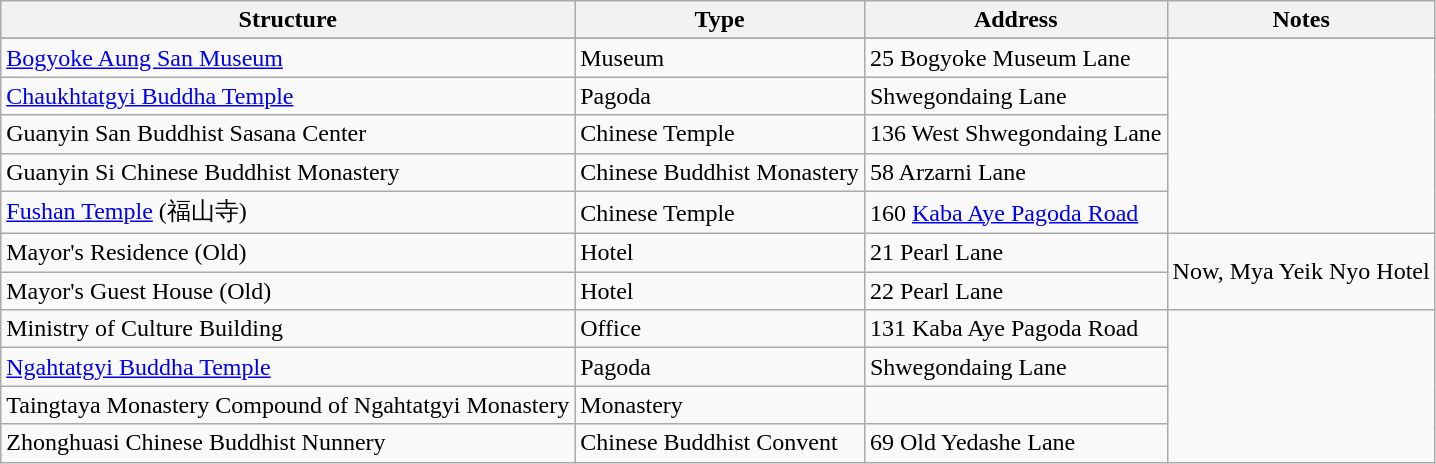<table class="wikitable" border="1">
<tr>
<th>Structure</th>
<th>Type</th>
<th>Address</th>
<th>Notes</th>
</tr>
<tr>
</tr>
<tr>
<td><a href='#'>Bogyoke Aung San Museum</a></td>
<td>Museum</td>
<td>25 Bogyoke Museum Lane</td>
<td rowspan="5"></td>
</tr>
<tr>
<td><a href='#'>Chaukhtatgyi Buddha Temple</a></td>
<td>Pagoda</td>
<td>Shwegondaing Lane</td>
</tr>
<tr>
<td>Guanyin San Buddhist Sasana Center</td>
<td>Chinese Temple</td>
<td>136 West Shwegondaing Lane</td>
</tr>
<tr>
<td>Guanyin Si Chinese Buddhist Monastery</td>
<td>Chinese Buddhist Monastery</td>
<td>58 Arzarni Lane</td>
</tr>
<tr>
<td><a href='#'>Fushan Temple</a> (福山寺)</td>
<td>Chinese Temple</td>
<td>160 <a href='#'>Kaba Aye Pagoda Road</a></td>
</tr>
<tr>
<td>Mayor's Residence (Old)</td>
<td>Hotel</td>
<td>21 Pearl Lane</td>
<td rowspan="2">Now, Mya Yeik Nyo Hotel</td>
</tr>
<tr>
<td>Mayor's Guest House (Old)</td>
<td>Hotel</td>
<td>22 Pearl Lane</td>
</tr>
<tr>
<td>Ministry of Culture Building</td>
<td>Office</td>
<td>131 Kaba Aye Pagoda Road</td>
<td rowspan="4"></td>
</tr>
<tr>
<td><a href='#'>Ngahtatgyi Buddha Temple</a></td>
<td>Pagoda</td>
<td>Shwegondaing Lane</td>
</tr>
<tr>
<td>Taingtaya Monastery Compound of Ngahtatgyi Monastery</td>
<td>Monastery</td>
<td></td>
</tr>
<tr>
<td>Zhonghuasi Chinese Buddhist Nunnery</td>
<td>Chinese Buddhist Convent</td>
<td>69 Old Yedashe Lane</td>
</tr>
</table>
